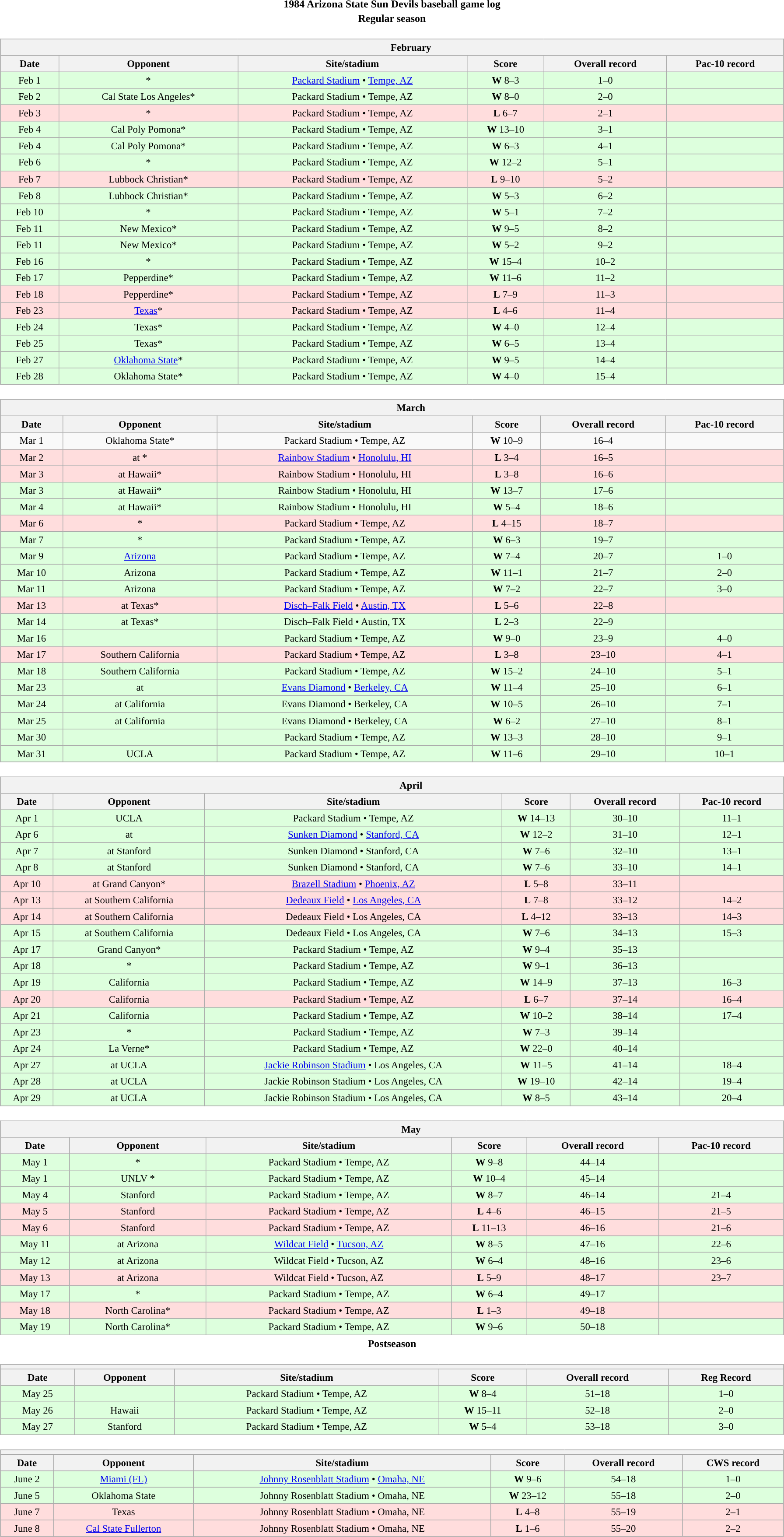<table class="toccolours" width=95% style="margin:1.5em auto; text-align:center;">
<tr>
<th colspan=2>1984 Arizona State Sun Devils baseball game log</th>
</tr>
<tr>
<th colspan=2>Regular season</th>
</tr>
<tr valign="top">
<td><br><table class="wikitable collapsible collapsed" style="margin:auto; font-size:95%; width:100%">
<tr>
<th colspan=11 style="padding-left:4em;">February</th>
</tr>
<tr>
<th>Date</th>
<th>Opponent</th>
<th>Site/stadium</th>
<th>Score</th>
<th>Overall record</th>
<th>Pac-10 record</th>
</tr>
<tr bgcolor=ddffdd>
<td>Feb 1</td>
<td>*</td>
<td><a href='#'>Packard Stadium</a> • <a href='#'>Tempe, AZ</a></td>
<td><strong>W</strong> 8–3</td>
<td>1–0</td>
<td></td>
</tr>
<tr bgcolor=ddffdd>
<td>Feb 2</td>
<td>Cal State Los Angeles*</td>
<td>Packard Stadium • Tempe, AZ</td>
<td><strong>W</strong> 8–0</td>
<td>2–0</td>
<td></td>
</tr>
<tr bgcolor=ffdddd>
<td>Feb 3</td>
<td>*</td>
<td>Packard Stadium • Tempe, AZ</td>
<td><strong>L</strong> 6–7</td>
<td>2–1</td>
<td></td>
</tr>
<tr bgcolor=ddffdd>
<td>Feb 4</td>
<td>Cal Poly Pomona*</td>
<td>Packard Stadium • Tempe, AZ</td>
<td><strong>W</strong> 13–10</td>
<td>3–1</td>
<td></td>
</tr>
<tr bgcolor=ddffdd>
<td>Feb 4</td>
<td>Cal Poly Pomona*</td>
<td>Packard Stadium • Tempe, AZ</td>
<td><strong>W</strong> 6–3</td>
<td>4–1</td>
<td></td>
</tr>
<tr bgcolor=ddffdd>
<td>Feb 6</td>
<td>*</td>
<td>Packard Stadium • Tempe, AZ</td>
<td><strong>W</strong> 12–2</td>
<td>5–1</td>
<td></td>
</tr>
<tr bgcolor=ffdddd>
<td>Feb 7</td>
<td>Lubbock Christian*</td>
<td>Packard Stadium • Tempe, AZ</td>
<td><strong>L</strong> 9–10</td>
<td>5–2</td>
<td></td>
</tr>
<tr bgcolor=ddffdd>
<td>Feb 8</td>
<td>Lubbock Christian*</td>
<td>Packard Stadium • Tempe, AZ</td>
<td><strong>W</strong> 5–3</td>
<td>6–2</td>
<td></td>
</tr>
<tr bgcolor=ddffdd>
<td>Feb 10</td>
<td>*</td>
<td>Packard Stadium • Tempe, AZ</td>
<td><strong>W</strong> 5–1</td>
<td>7–2</td>
<td></td>
</tr>
<tr bgcolor=ddffdd>
<td>Feb 11</td>
<td>New Mexico*</td>
<td>Packard Stadium • Tempe, AZ</td>
<td><strong>W</strong> 9–5</td>
<td>8–2</td>
<td></td>
</tr>
<tr bgcolor=ddffdd>
<td>Feb 11</td>
<td>New Mexico*</td>
<td>Packard Stadium • Tempe, AZ</td>
<td><strong>W</strong> 5–2</td>
<td>9–2</td>
<td></td>
</tr>
<tr bgcolor=ddffdd>
<td>Feb 16</td>
<td>*</td>
<td>Packard Stadium • Tempe, AZ</td>
<td><strong>W</strong> 15–4</td>
<td>10–2</td>
<td></td>
</tr>
<tr bgcolor=ddffdd>
<td>Feb 17</td>
<td>Pepperdine*</td>
<td>Packard Stadium • Tempe, AZ</td>
<td><strong>W</strong> 11–6</td>
<td>11–2</td>
<td></td>
</tr>
<tr bgcolor=ffdddd>
<td>Feb 18</td>
<td>Pepperdine*</td>
<td>Packard Stadium • Tempe, AZ</td>
<td><strong>L</strong> 7–9</td>
<td>11–3</td>
<td></td>
</tr>
<tr bgcolor=ffdddd>
<td>Feb 23</td>
<td><a href='#'>Texas</a>*</td>
<td>Packard Stadium • Tempe, AZ</td>
<td><strong>L</strong> 4–6</td>
<td>11–4</td>
<td></td>
</tr>
<tr bgcolor=ddffdd>
<td>Feb 24</td>
<td>Texas*</td>
<td>Packard Stadium • Tempe, AZ</td>
<td><strong>W</strong> 4–0</td>
<td>12–4</td>
<td></td>
</tr>
<tr bgcolor=ddffdd>
<td>Feb 25</td>
<td>Texas*</td>
<td>Packard Stadium • Tempe, AZ</td>
<td><strong>W</strong> 6–5</td>
<td>13–4</td>
<td></td>
</tr>
<tr bgcolor=ddffdd>
<td>Feb 27</td>
<td><a href='#'>Oklahoma State</a>*</td>
<td>Packard Stadium • Tempe, AZ</td>
<td><strong>W</strong> 9–5</td>
<td>14–4</td>
<td></td>
</tr>
<tr bgcolor=ddffdd>
<td>Feb 28</td>
<td>Oklahoma State*</td>
<td>Packard Stadium • Tempe, AZ</td>
<td><strong>W</strong> 4–0</td>
<td>15–4</td>
<td></td>
</tr>
</table>
</td>
</tr>
<tr>
<td><br><table class="wikitable collapsible collapsed" style="margin:auto; font-size:95%; width:100%">
<tr>
<th colspan=11 style="padding-left:4em;">March</th>
</tr>
<tr>
<th>Date</th>
<th>Opponent</th>
<th>Site/stadium</th>
<th>Score</th>
<th>Overall record</th>
<th>Pac-10 record</th>
</tr>
<tr>
<td>Mar 1</td>
<td>Oklahoma State*</td>
<td>Packard Stadium • Tempe, AZ</td>
<td><strong>W</strong> 10–9</td>
<td>16–4</td>
<td></td>
</tr>
<tr bgcolor=ffdddd>
<td>Mar 2</td>
<td>at *</td>
<td><a href='#'>Rainbow Stadium</a> • <a href='#'>Honolulu, HI</a></td>
<td><strong>L</strong> 3–4</td>
<td>16–5</td>
<td></td>
</tr>
<tr bgcolor=ffdddd>
<td>Mar 3</td>
<td>at Hawaii*</td>
<td>Rainbow Stadium • Honolulu, HI</td>
<td><strong>L</strong> 3–8</td>
<td>16–6</td>
<td></td>
</tr>
<tr bgcolor=ddffdd>
<td>Mar 3</td>
<td>at Hawaii*</td>
<td>Rainbow Stadium • Honolulu, HI</td>
<td><strong>W</strong> 13–7</td>
<td>17–6</td>
<td></td>
</tr>
<tr bgcolor=ddffdd>
<td>Mar 4</td>
<td>at Hawaii*</td>
<td>Rainbow Stadium • Honolulu, HI</td>
<td><strong>W</strong> 5–4</td>
<td>18–6</td>
<td></td>
</tr>
<tr bgcolor=ffdddd>
<td>Mar 6</td>
<td>*</td>
<td>Packard Stadium • Tempe, AZ</td>
<td><strong>L</strong> 4–15</td>
<td>18–7</td>
<td></td>
</tr>
<tr bgcolor=ddffdd>
<td>Mar 7</td>
<td>*</td>
<td>Packard Stadium • Tempe, AZ</td>
<td><strong>W</strong> 6–3</td>
<td>19–7</td>
<td></td>
</tr>
<tr bgcolor=ddffdd>
<td>Mar 9</td>
<td><a href='#'>Arizona</a></td>
<td>Packard Stadium • Tempe, AZ</td>
<td><strong>W</strong> 7–4</td>
<td>20–7</td>
<td>1–0</td>
</tr>
<tr bgcolor=ddffdd>
<td>Mar 10</td>
<td>Arizona</td>
<td>Packard Stadium • Tempe, AZ</td>
<td><strong>W</strong> 11–1</td>
<td>21–7</td>
<td>2–0</td>
</tr>
<tr bgcolor=ddffdd>
<td>Mar 11</td>
<td>Arizona</td>
<td>Packard Stadium • Tempe, AZ</td>
<td><strong>W</strong> 7–2</td>
<td>22–7</td>
<td>3–0</td>
</tr>
<tr bgcolor=ffdddd>
<td>Mar 13</td>
<td>at Texas*</td>
<td><a href='#'>Disch–Falk Field</a> • <a href='#'>Austin, TX</a></td>
<td><strong>L</strong> 5–6</td>
<td>22–8</td>
<td></td>
</tr>
<tr bgcolor=ddffdd>
<td>Mar 14</td>
<td>at Texas*</td>
<td>Disch–Falk Field • Austin, TX</td>
<td><strong>L</strong> 2–3</td>
<td>22–9</td>
<td></td>
</tr>
<tr bgcolor=ddffdd>
<td>Mar 16</td>
<td></td>
<td>Packard Stadium • Tempe, AZ</td>
<td><strong>W</strong> 9–0</td>
<td>23–9</td>
<td>4–0</td>
</tr>
<tr bgcolor=ffdddd>
<td>Mar 17</td>
<td>Southern California</td>
<td>Packard Stadium • Tempe, AZ</td>
<td><strong>L</strong> 3–8</td>
<td>23–10</td>
<td>4–1</td>
</tr>
<tr bgcolor=ddffdd>
<td>Mar 18</td>
<td>Southern California</td>
<td>Packard Stadium • Tempe, AZ</td>
<td><strong>W</strong> 15–2</td>
<td>24–10</td>
<td>5–1</td>
</tr>
<tr bgcolor=ddffdd>
<td>Mar 23</td>
<td>at </td>
<td><a href='#'>Evans Diamond</a> • <a href='#'>Berkeley, CA</a></td>
<td><strong>W</strong> 11–4</td>
<td>25–10</td>
<td>6–1</td>
</tr>
<tr bgcolor=ddffdd>
<td>Mar 24</td>
<td>at California</td>
<td>Evans Diamond • Berkeley, CA</td>
<td><strong>W</strong> 10–5</td>
<td>26–10</td>
<td>7–1</td>
</tr>
<tr bgcolor=ddffdd>
<td>Mar 25</td>
<td>at California</td>
<td>Evans Diamond • Berkeley, CA</td>
<td><strong>W</strong> 6–2</td>
<td>27–10</td>
<td>8–1</td>
</tr>
<tr bgcolor=ddffdd>
<td>Mar 30</td>
<td></td>
<td>Packard Stadium • Tempe, AZ</td>
<td><strong>W</strong> 13–3</td>
<td>28–10</td>
<td>9–1</td>
</tr>
<tr bgcolor=ddffdd>
<td>Mar 31</td>
<td>UCLA</td>
<td>Packard Stadium • Tempe, AZ</td>
<td><strong>W</strong> 11–6</td>
<td>29–10</td>
<td>10–1</td>
</tr>
</table>
</td>
</tr>
<tr>
<td><br><table class="wikitable collapsible collapsed" style="margin:auto; font-size:95%; width:100%">
<tr>
<th colspan=11 style="padding-left:4em;">April</th>
</tr>
<tr>
<th>Date</th>
<th>Opponent</th>
<th>Site/stadium</th>
<th>Score</th>
<th>Overall record</th>
<th>Pac-10 record</th>
</tr>
<tr bgcolor=ddffdd>
<td>Apr 1</td>
<td>UCLA</td>
<td>Packard Stadium • Tempe, AZ</td>
<td><strong>W</strong> 14–13</td>
<td>30–10</td>
<td>11–1</td>
</tr>
<tr bgcolor=ddffdd>
<td>Apr 6</td>
<td>at </td>
<td><a href='#'>Sunken Diamond</a> • <a href='#'>Stanford, CA</a></td>
<td><strong>W</strong> 12–2</td>
<td>31–10</td>
<td>12–1</td>
</tr>
<tr bgcolor=ddffdd>
<td>Apr 7</td>
<td>at Stanford</td>
<td>Sunken Diamond • Stanford, CA</td>
<td><strong>W</strong> 7–6</td>
<td>32–10</td>
<td>13–1</td>
</tr>
<tr bgcolor=ddffdd>
<td>Apr 8</td>
<td>at Stanford</td>
<td>Sunken Diamond • Stanford, CA</td>
<td><strong>W</strong> 7–6</td>
<td>33–10</td>
<td>14–1</td>
</tr>
<tr bgcolor=ffdddd>
<td>Apr 10</td>
<td>at Grand Canyon*</td>
<td><a href='#'>Brazell Stadium</a> • <a href='#'>Phoenix, AZ</a></td>
<td><strong>L</strong> 5–8</td>
<td>33–11</td>
<td></td>
</tr>
<tr bgcolor=ffdddd>
<td>Apr 13</td>
<td>at Southern California</td>
<td><a href='#'>Dedeaux Field</a> • <a href='#'>Los Angeles, CA</a></td>
<td><strong>L</strong> 7–8</td>
<td>33–12</td>
<td>14–2</td>
</tr>
<tr bgcolor=ffdddd>
<td>Apr 14</td>
<td>at Southern California</td>
<td>Dedeaux Field • Los Angeles, CA</td>
<td><strong>L</strong> 4–12</td>
<td>33–13</td>
<td>14–3</td>
</tr>
<tr bgcolor=ddffdd>
<td>Apr 15</td>
<td>at Southern California</td>
<td>Dedeaux Field • Los Angeles, CA</td>
<td><strong>W</strong> 7–6</td>
<td>34–13</td>
<td>15–3</td>
</tr>
<tr bgcolor=ddffdd>
<td>Apr 17</td>
<td>Grand Canyon*</td>
<td>Packard Stadium • Tempe, AZ</td>
<td><strong>W</strong> 9–4</td>
<td>35–13</td>
<td></td>
</tr>
<tr bgcolor=ddffdd>
<td>Apr 18</td>
<td>*</td>
<td>Packard Stadium • Tempe, AZ</td>
<td><strong>W</strong> 9–1</td>
<td>36–13</td>
<td></td>
</tr>
<tr bgcolor=ddffdd>
<td>Apr 19</td>
<td>California</td>
<td>Packard Stadium • Tempe, AZ</td>
<td><strong>W</strong> 14–9</td>
<td>37–13</td>
<td>16–3</td>
</tr>
<tr bgcolor=ffdddd>
<td>Apr 20</td>
<td>California</td>
<td>Packard Stadium • Tempe, AZ</td>
<td><strong>L</strong> 6–7</td>
<td>37–14</td>
<td>16–4</td>
</tr>
<tr bgcolor=ddffdd>
<td>Apr 21</td>
<td>California</td>
<td>Packard Stadium • Tempe, AZ</td>
<td><strong>W</strong> 10–2</td>
<td>38–14</td>
<td>17–4</td>
</tr>
<tr bgcolor=ddffdd>
<td>Apr 23</td>
<td>*</td>
<td>Packard Stadium • Tempe, AZ</td>
<td><strong>W</strong> 7–3</td>
<td>39–14</td>
<td></td>
</tr>
<tr bgcolor=ddffdd>
<td>Apr 24</td>
<td>La Verne*</td>
<td>Packard Stadium • Tempe, AZ</td>
<td><strong>W</strong> 22–0</td>
<td>40–14</td>
<td></td>
</tr>
<tr bgcolor=ddffdd>
<td>Apr 27</td>
<td>at UCLA</td>
<td><a href='#'>Jackie Robinson Stadium</a> • Los Angeles, CA</td>
<td><strong>W</strong> 11–5</td>
<td>41–14</td>
<td>18–4</td>
</tr>
<tr bgcolor=ddffdd>
<td>Apr 28</td>
<td>at UCLA</td>
<td>Jackie Robinson Stadium • Los Angeles, CA</td>
<td><strong>W</strong> 19–10</td>
<td>42–14</td>
<td>19–4</td>
</tr>
<tr bgcolor=ddffdd>
<td>Apr 29</td>
<td>at UCLA</td>
<td>Jackie Robinson Stadium • Los Angeles, CA</td>
<td><strong>W</strong> 8–5</td>
<td>43–14</td>
<td>20–4</td>
</tr>
</table>
</td>
</tr>
<tr>
<td><br><table class="wikitable collapsible collapsed" style="margin:auto; font-size:95%; width:100%">
<tr>
<th colspan=11 style="padding-left:4em;">May</th>
</tr>
<tr>
<th>Date</th>
<th>Opponent</th>
<th>Site/stadium</th>
<th>Score</th>
<th>Overall record</th>
<th>Pac-10 record</th>
</tr>
<tr bgcolor=ddffdd>
<td>May 1</td>
<td>*</td>
<td>Packard Stadium • Tempe, AZ</td>
<td><strong>W</strong> 9–8</td>
<td>44–14</td>
<td></td>
</tr>
<tr bgcolor=ddffdd>
<td>May 1</td>
<td>UNLV *</td>
<td>Packard Stadium • Tempe, AZ</td>
<td><strong>W</strong> 10–4</td>
<td>45–14</td>
<td></td>
</tr>
<tr bgcolor=ddffdd>
<td>May 4</td>
<td>Stanford</td>
<td>Packard Stadium • Tempe, AZ</td>
<td><strong>W</strong> 8–7</td>
<td>46–14</td>
<td>21–4</td>
</tr>
<tr bgcolor=ffdddd>
<td>May 5</td>
<td>Stanford</td>
<td>Packard Stadium • Tempe, AZ</td>
<td><strong>L</strong> 4–6</td>
<td>46–15</td>
<td>21–5</td>
</tr>
<tr bgcolor=ffdddd>
<td>May 6</td>
<td>Stanford</td>
<td>Packard Stadium • Tempe, AZ</td>
<td><strong>L</strong> 11–13</td>
<td>46–16</td>
<td>21–6</td>
</tr>
<tr bgcolor=ddffdd>
<td>May 11</td>
<td>at Arizona</td>
<td><a href='#'>Wildcat Field</a> • <a href='#'>Tucson, AZ</a></td>
<td><strong>W</strong> 8–5</td>
<td>47–16</td>
<td>22–6</td>
</tr>
<tr bgcolor=ddffdd>
<td>May 12</td>
<td>at Arizona</td>
<td>Wildcat Field • Tucson, AZ</td>
<td><strong>W</strong> 6–4</td>
<td>48–16</td>
<td>23–6</td>
</tr>
<tr bgcolor=ffdddd>
<td>May 13</td>
<td>at Arizona</td>
<td>Wildcat Field • Tucson, AZ</td>
<td><strong>L</strong> 5–9</td>
<td>48–17</td>
<td>23–7</td>
</tr>
<tr bgcolor=ddffdd>
<td>May 17</td>
<td>*</td>
<td>Packard Stadium • Tempe, AZ</td>
<td><strong>W</strong> 6–4</td>
<td>49–17</td>
<td></td>
</tr>
<tr bgcolor=ffdddd>
<td>May 18</td>
<td>North Carolina*</td>
<td>Packard Stadium • Tempe, AZ</td>
<td><strong>L</strong> 1–3</td>
<td>49–18</td>
<td></td>
</tr>
<tr bgcolor=ddffdd>
<td>May 19</td>
<td>North Carolina*</td>
<td>Packard Stadium • Tempe, AZ</td>
<td><strong>W</strong> 9–6</td>
<td>50–18</td>
<td></td>
</tr>
</table>
</td>
</tr>
<tr>
<th colspan=2>Postseason</th>
</tr>
<tr valign="top">
<td><br><table class="wikitable collapsible collapsed" style="margin:auto; font-size:95%; width:100%">
<tr>
<th colspan=11 style="padding-left:4em;"></th>
</tr>
<tr>
<th>Date</th>
<th>Opponent</th>
<th>Site/stadium</th>
<th>Score</th>
<th>Overall record</th>
<th>Reg Record</th>
</tr>
<tr bgcolor=ddffdd>
<td>May 25</td>
<td></td>
<td>Packard Stadium • Tempe, AZ</td>
<td><strong>W</strong> 8–4</td>
<td>51–18</td>
<td>1–0</td>
</tr>
<tr bgcolor=ddffdd>
<td>May 26</td>
<td>Hawaii</td>
<td>Packard Stadium • Tempe, AZ</td>
<td><strong>W</strong> 15–11</td>
<td>52–18</td>
<td>2–0</td>
</tr>
<tr bgcolor=ddffdd>
<td>May 27</td>
<td>Stanford</td>
<td>Packard Stadium • Tempe, AZ</td>
<td><strong>W</strong> 5–4</td>
<td>53–18</td>
<td>3–0</td>
</tr>
</table>
</td>
</tr>
<tr valign="top">
<td><br><table class="wikitable collapsible collapsed" style="margin:auto; font-size:95%; width:100%">
<tr>
<th colspan=11 style="padding-left:4em; "></th>
</tr>
<tr>
<th>Date</th>
<th>Opponent</th>
<th>Site/stadium</th>
<th>Score</th>
<th>Overall record</th>
<th>CWS record</th>
</tr>
<tr bgcolor=ddffdd>
<td>June 2</td>
<td><a href='#'>Miami (FL)</a></td>
<td><a href='#'>Johnny Rosenblatt Stadium</a> • <a href='#'>Omaha, NE</a></td>
<td><strong>W</strong> 9–6</td>
<td>54–18</td>
<td>1–0</td>
</tr>
<tr bgcolor=ddffdd>
<td>June 5</td>
<td>Oklahoma State</td>
<td>Johnny Rosenblatt Stadium • Omaha, NE</td>
<td><strong>W</strong> 23–12</td>
<td>55–18</td>
<td>2–0</td>
</tr>
<tr bgcolor=ffdddd>
<td>June 7</td>
<td>Texas</td>
<td>Johnny Rosenblatt Stadium • Omaha, NE</td>
<td><strong>L</strong> 4–8</td>
<td>55–19</td>
<td>2–1</td>
</tr>
<tr bgcolor=ffdddd>
<td>June 8</td>
<td><a href='#'>Cal State Fullerton</a></td>
<td>Johnny Rosenblatt Stadium • Omaha, NE</td>
<td><strong>L</strong> 1–6</td>
<td>55–20</td>
<td>2–2</td>
</tr>
</table>
</td>
</tr>
</table>
